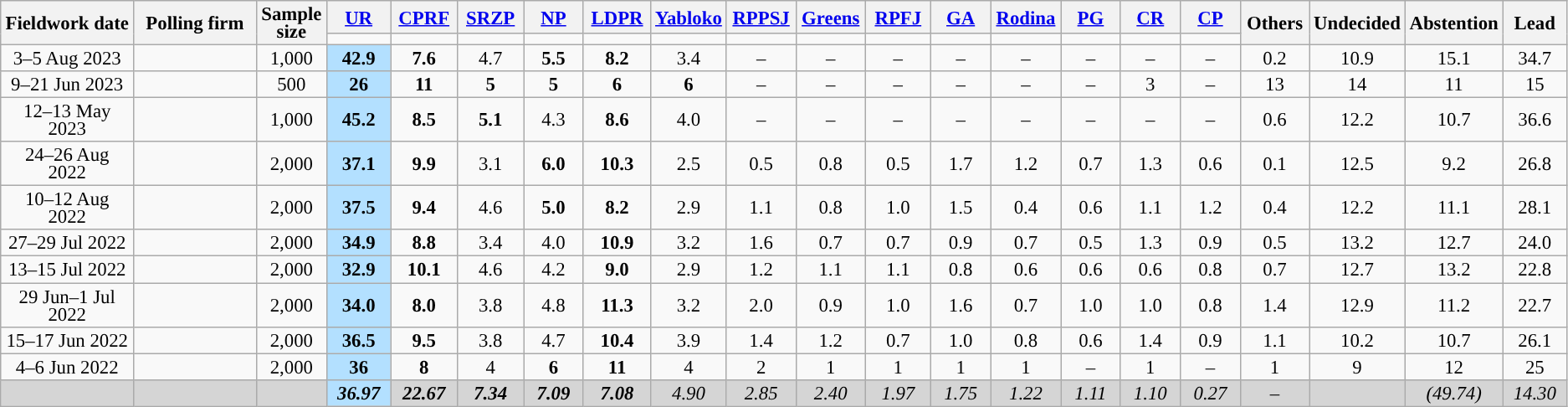<table class=wikitable style="font-size:95%; line-height:14px; text-align:center">
<tr>
<th style=width:120px; rowspan=2>Fieldwork date</th>
<th style=width:120px; rowspan=2>Polling firm</th>
<th style=width:50px; rowspan=2>Sample<br>size</th>
<th style="width:50px;"><a href='#'>UR</a></th>
<th style="width:50px;"><a href='#'>CPRF</a></th>
<th style="width:50px;"><a href='#'>SRZP</a></th>
<th style="width:50px;"><a href='#'>NP</a></th>
<th style="width:50px;"><a href='#'>LDPR</a></th>
<th style="width:50px;"><a href='#'>Yabloko</a></th>
<th style="width:50px;"><a href='#'>RPPSJ</a></th>
<th style="width:50px;"><a href='#'>Greens</a></th>
<th style="width:50px;"><a href='#'>RPFJ</a></th>
<th style="width:50px;"><a href='#'>GA</a></th>
<th style="width:50px;"><a href='#'>Rodina</a></th>
<th style="width:50px;"><a href='#'>PG</a></th>
<th style="width:50px;"><a href='#'>CR</a></th>
<th style="width:50px;"><a href='#'>CP</a></th>
<th style="width:50px;" rowspan=2>Others</th>
<th style="width:50px;" rowspan=2>Undecided</th>
<th style="width:50px;" rowspan=2>Abstention</th>
<th style="width:50px;" rowspan="2">Lead</th>
</tr>
<tr>
<td bgcolor=></td>
<td bgcolor=></td>
<td bgcolor=></td>
<td bgcolor=></td>
<td bgcolor=></td>
<td bgcolor=></td>
<td bgcolor=></td>
<td bgcolor=></td>
<td bgcolor=></td>
<td bgcolor=></td>
<td bgcolor=></td>
<td bgcolor=></td>
<td bgcolor=></td>
<td bgcolor=></td>
</tr>
<tr>
<td>3–5 Aug 2023</td>
<td></td>
<td>1,000</td>
<td style="background:#B3E0FF"><strong>42.9</strong></td>
<td><strong>7.6</strong></td>
<td>4.7</td>
<td><strong>5.5</strong></td>
<td><strong>8.2</strong></td>
<td>3.4</td>
<td>–</td>
<td>–</td>
<td>–</td>
<td>–</td>
<td>–</td>
<td>–</td>
<td>–</td>
<td>–</td>
<td>0.2</td>
<td>10.9</td>
<td>15.1</td>
<td style="background:">34.7</td>
</tr>
<tr>
<td>9–21 Jun 2023</td>
<td></td>
<td>500</td>
<td style="background:#B3E0FF"><strong>26</strong></td>
<td><strong>11</strong></td>
<td><strong>5</strong></td>
<td><strong>5</strong></td>
<td><strong>6</strong></td>
<td><strong>6</strong></td>
<td>–</td>
<td>–</td>
<td>–</td>
<td>–</td>
<td>–</td>
<td>–</td>
<td>3</td>
<td>–</td>
<td>13</td>
<td>14</td>
<td>11</td>
<td style="background:">15</td>
</tr>
<tr>
<td>12–13 May 2023</td>
<td></td>
<td>1,000</td>
<td style="background:#B3E0FF"><strong>45.2</strong></td>
<td><strong>8.5</strong></td>
<td><strong>5.1</strong></td>
<td>4.3</td>
<td><strong>8.6</strong></td>
<td>4.0</td>
<td>–</td>
<td>–</td>
<td>–</td>
<td>–</td>
<td>–</td>
<td>–</td>
<td>–</td>
<td>–</td>
<td>0.6</td>
<td>12.2</td>
<td>10.7</td>
<td style="background:">36.6</td>
</tr>
<tr>
<td>24–26 Aug 2022</td>
<td></td>
<td>2,000</td>
<td style="background:#B3E0FF"><strong>37.1</strong></td>
<td><strong>9.9</strong></td>
<td>3.1</td>
<td><strong>6.0</strong></td>
<td><strong>10.3</strong></td>
<td>2.5</td>
<td>0.5</td>
<td>0.8</td>
<td>0.5</td>
<td>1.7</td>
<td>1.2</td>
<td>0.7</td>
<td>1.3</td>
<td>0.6</td>
<td>0.1</td>
<td>12.5</td>
<td>9.2</td>
<td style="background:">26.8</td>
</tr>
<tr>
<td>10–12 Aug 2022</td>
<td></td>
<td>2,000</td>
<td style="background:#B3E0FF"><strong>37.5</strong></td>
<td><strong>9.4</strong></td>
<td>4.6</td>
<td><strong>5.0</strong></td>
<td><strong>8.2</strong></td>
<td>2.9</td>
<td>1.1</td>
<td>0.8</td>
<td>1.0</td>
<td>1.5</td>
<td>0.4</td>
<td>0.6</td>
<td>1.1</td>
<td>1.2</td>
<td>0.4</td>
<td>12.2</td>
<td>11.1</td>
<td style="background:">28.1</td>
</tr>
<tr>
<td>27–29 Jul 2022</td>
<td></td>
<td>2,000</td>
<td style="background:#B3E0FF"><strong>34.9</strong></td>
<td><strong>8.8</strong></td>
<td>3.4</td>
<td>4.0</td>
<td><strong>10.9</strong></td>
<td>3.2</td>
<td>1.6</td>
<td>0.7</td>
<td>0.7</td>
<td>0.9</td>
<td>0.7</td>
<td>0.5</td>
<td>1.3</td>
<td>0.9</td>
<td>0.5</td>
<td>13.2</td>
<td>12.7</td>
<td style="background:">24.0</td>
</tr>
<tr>
<td>13–15 Jul 2022</td>
<td></td>
<td>2,000</td>
<td style="background:#B3E0FF"><strong>32.9</strong></td>
<td><strong>10.1</strong></td>
<td>4.6</td>
<td>4.2</td>
<td><strong>9.0</strong></td>
<td>2.9</td>
<td>1.2</td>
<td>1.1</td>
<td>1.1</td>
<td>0.8</td>
<td>0.6</td>
<td>0.6</td>
<td>0.6</td>
<td>0.8</td>
<td>0.7</td>
<td>12.7</td>
<td>13.2</td>
<td style="background:">22.8</td>
</tr>
<tr>
<td>29 Jun–1 Jul 2022</td>
<td></td>
<td>2,000</td>
<td style="background:#B3E0FF"><strong>34.0</strong></td>
<td><strong>8.0</strong></td>
<td>3.8</td>
<td>4.8</td>
<td><strong>11.3</strong></td>
<td>3.2</td>
<td>2.0</td>
<td>0.9</td>
<td>1.0</td>
<td>1.6</td>
<td>0.7</td>
<td>1.0</td>
<td>1.0</td>
<td>0.8</td>
<td>1.4</td>
<td>12.9</td>
<td>11.2</td>
<td style="background:">22.7</td>
</tr>
<tr>
<td>15–17 Jun 2022</td>
<td></td>
<td>2,000</td>
<td style="background:#B3E0FF"><strong>36.5</strong></td>
<td><strong>9.5</strong></td>
<td>3.8</td>
<td>4.7</td>
<td><strong>10.4</strong></td>
<td>3.9</td>
<td>1.4</td>
<td>1.2</td>
<td>0.7</td>
<td>1.0</td>
<td>0.8</td>
<td>0.6</td>
<td>1.4</td>
<td>0.9</td>
<td>1.1</td>
<td>10.2</td>
<td>10.7</td>
<td style="background:">26.1</td>
</tr>
<tr>
<td>4–6 Jun 2022</td>
<td></td>
<td>2,000</td>
<td style="background:#B3E0FF"><strong>36</strong></td>
<td><strong>8</strong></td>
<td>4</td>
<td><strong>6</strong></td>
<td><strong>11</strong></td>
<td>4</td>
<td>2</td>
<td>1</td>
<td>1</td>
<td>1</td>
<td>1</td>
<td>–</td>
<td>1</td>
<td>–</td>
<td>1</td>
<td>9</td>
<td>12</td>
<td style="background:">25</td>
</tr>
<tr style="background:#D5D5D5">
<td></td>
<td></td>
<td></td>
<td style="background:#B3E0FF"><strong><em>36.97</em></strong></td>
<td><strong><em>22.67</em></strong></td>
<td><strong><em>7.34</em></strong></td>
<td><strong><em>7.09</em></strong></td>
<td><strong><em>7.08</em></strong></td>
<td><em>4.90</em></td>
<td><em>2.85</em></td>
<td><em>2.40</em></td>
<td><em>1.97</em></td>
<td><em>1.75</em></td>
<td><em>1.22</em></td>
<td><em>1.11</em></td>
<td><em>1.10</em></td>
<td><em>0.27</em></td>
<td>–</td>
<td></td>
<td><em>(49.74)</em></td>
<td style="background:"><em>14.30</em></td>
</tr>
</table>
